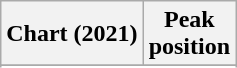<table class="wikitable plainrowheaders sortable" style="text-align:center;">
<tr>
<th scope="col">Chart (2021)</th>
<th scope="col">Peak<br>position</th>
</tr>
<tr>
</tr>
<tr>
</tr>
</table>
